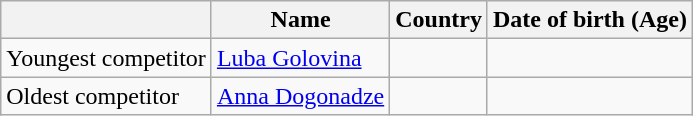<table class="wikitable sortable">
<tr>
<th></th>
<th>Name</th>
<th>Country</th>
<th>Date of birth (Age)</th>
</tr>
<tr>
<td>Youngest competitor</td>
<td><a href='#'>Luba Golovina</a></td>
<td></td>
<td></td>
</tr>
<tr>
<td>Oldest competitor</td>
<td><a href='#'>Anna Dogonadze</a></td>
<td></td>
<td></td>
</tr>
</table>
